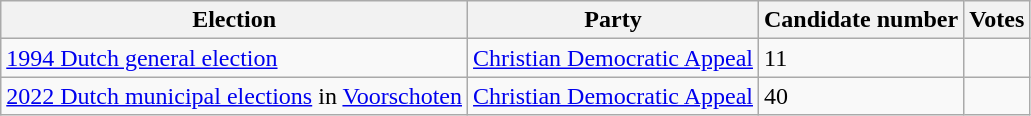<table class="wikitable sortable">
<tr>
<th>Election</th>
<th>Party</th>
<th>Candidate number</th>
<th>Votes</th>
</tr>
<tr>
<td><a href='#'>1994 Dutch general election</a></td>
<td><a href='#'>Christian Democratic Appeal</a></td>
<td>11</td>
<td></td>
</tr>
<tr>
<td><a href='#'>2022 Dutch municipal elections</a> in <a href='#'>Voorschoten</a></td>
<td><a href='#'>Christian Democratic Appeal</a></td>
<td>40</td>
<td></td>
</tr>
</table>
